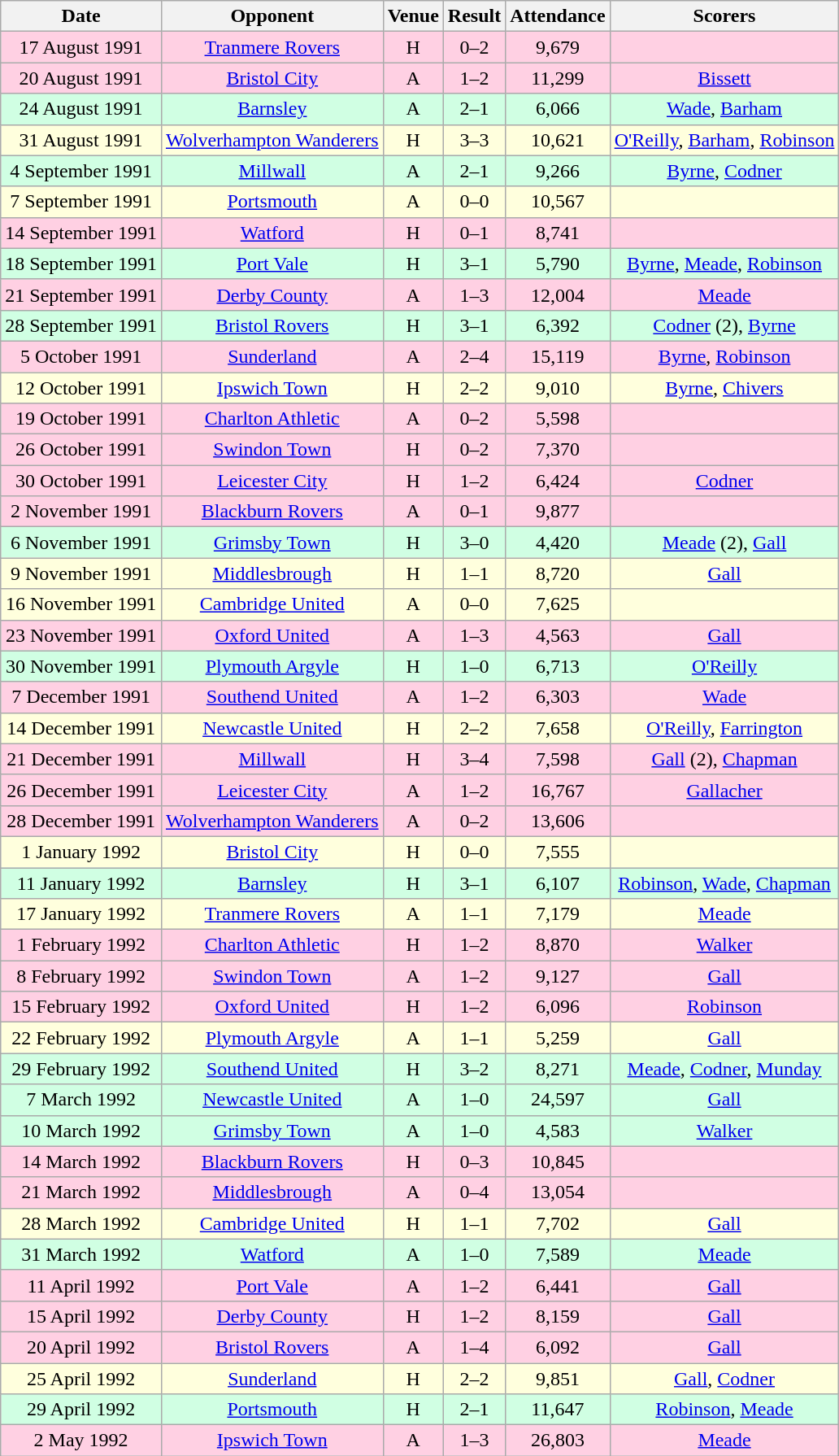<table class="wikitable sortable" style="font-size:100%; text-align:center">
<tr>
<th>Date</th>
<th>Opponent</th>
<th>Venue</th>
<th>Result</th>
<th>Attendance</th>
<th>Scorers</th>
</tr>
<tr style="background-color: #ffd0e3;">
<td>17 August 1991</td>
<td><a href='#'>Tranmere Rovers</a></td>
<td>H</td>
<td>0–2</td>
<td>9,679</td>
<td></td>
</tr>
<tr style="background-color: #ffd0e3;">
<td>20 August 1991</td>
<td><a href='#'>Bristol City</a></td>
<td>A</td>
<td>1–2</td>
<td>11,299</td>
<td><a href='#'>Bissett</a></td>
</tr>
<tr style="background-color: #d0ffe3;">
<td>24 August 1991</td>
<td><a href='#'>Barnsley</a></td>
<td>A</td>
<td>2–1</td>
<td>6,066</td>
<td><a href='#'>Wade</a>, <a href='#'>Barham</a></td>
</tr>
<tr style="background-color: #ffffdd;">
<td>31 August 1991</td>
<td><a href='#'>Wolverhampton Wanderers</a></td>
<td>H</td>
<td>3–3</td>
<td>10,621</td>
<td><a href='#'>O'Reilly</a>, <a href='#'>Barham</a>, <a href='#'>Robinson</a></td>
</tr>
<tr style="background-color: #d0ffe3;">
<td>4 September 1991</td>
<td><a href='#'>Millwall</a></td>
<td>A</td>
<td>2–1</td>
<td>9,266</td>
<td><a href='#'>Byrne</a>, <a href='#'>Codner</a></td>
</tr>
<tr style="background-color: #ffffdd;">
<td>7 September 1991</td>
<td><a href='#'>Portsmouth</a></td>
<td>A</td>
<td>0–0</td>
<td>10,567</td>
<td></td>
</tr>
<tr style="background-color: #ffd0e3;">
<td>14 September 1991</td>
<td><a href='#'>Watford</a></td>
<td>H</td>
<td>0–1</td>
<td>8,741</td>
<td></td>
</tr>
<tr style="background-color: #d0ffe3;">
<td>18 September 1991</td>
<td><a href='#'>Port Vale</a></td>
<td>H</td>
<td>3–1</td>
<td>5,790</td>
<td><a href='#'>Byrne</a>, <a href='#'>Meade</a>, <a href='#'>Robinson</a></td>
</tr>
<tr style="background-color: #ffd0e3;">
<td>21 September 1991</td>
<td><a href='#'>Derby County</a></td>
<td>A</td>
<td>1–3</td>
<td>12,004</td>
<td><a href='#'>Meade</a></td>
</tr>
<tr style="background-color: #d0ffe3;">
<td>28 September 1991</td>
<td><a href='#'>Bristol Rovers</a></td>
<td>H</td>
<td>3–1</td>
<td>6,392</td>
<td><a href='#'>Codner</a> (2), <a href='#'>Byrne</a></td>
</tr>
<tr style="background-color: #ffd0e3;">
<td>5 October 1991</td>
<td><a href='#'>Sunderland</a></td>
<td>A</td>
<td>2–4</td>
<td>15,119</td>
<td><a href='#'>Byrne</a>, <a href='#'>Robinson</a></td>
</tr>
<tr style="background-color: #ffffdd;">
<td>12 October 1991</td>
<td><a href='#'>Ipswich Town</a></td>
<td>H</td>
<td>2–2</td>
<td>9,010</td>
<td><a href='#'>Byrne</a>, <a href='#'>Chivers</a></td>
</tr>
<tr style="background-color: #ffd0e3;">
<td>19 October 1991</td>
<td><a href='#'>Charlton Athletic</a></td>
<td>A</td>
<td>0–2</td>
<td>5,598</td>
<td></td>
</tr>
<tr style="background-color: #ffd0e3;">
<td>26 October 1991</td>
<td><a href='#'>Swindon Town</a></td>
<td>H</td>
<td>0–2</td>
<td>7,370</td>
<td></td>
</tr>
<tr style="background-color: #ffd0e3;">
<td>30 October 1991</td>
<td><a href='#'>Leicester City</a></td>
<td>H</td>
<td>1–2</td>
<td>6,424</td>
<td><a href='#'>Codner</a></td>
</tr>
<tr style="background-color: #ffd0e3;">
<td>2 November 1991</td>
<td><a href='#'>Blackburn Rovers</a></td>
<td>A</td>
<td>0–1</td>
<td>9,877</td>
<td></td>
</tr>
<tr style="background-color: #d0ffe3;">
<td>6 November 1991</td>
<td><a href='#'>Grimsby Town</a></td>
<td>H</td>
<td>3–0</td>
<td>4,420</td>
<td><a href='#'>Meade</a> (2), <a href='#'>Gall</a></td>
</tr>
<tr style="background-color: #ffffdd;">
<td>9 November 1991</td>
<td><a href='#'>Middlesbrough</a></td>
<td>H</td>
<td>1–1</td>
<td>8,720</td>
<td><a href='#'>Gall</a></td>
</tr>
<tr style="background-color: #ffffdd;">
<td>16 November 1991</td>
<td><a href='#'>Cambridge United</a></td>
<td>A</td>
<td>0–0</td>
<td>7,625</td>
<td></td>
</tr>
<tr style="background-color: #ffd0e3;">
<td>23 November 1991</td>
<td><a href='#'>Oxford United</a></td>
<td>A</td>
<td>1–3</td>
<td>4,563</td>
<td><a href='#'>Gall</a></td>
</tr>
<tr style="background-color: #d0ffe3;">
<td>30 November 1991</td>
<td><a href='#'>Plymouth Argyle</a></td>
<td>H</td>
<td>1–0</td>
<td>6,713</td>
<td><a href='#'>O'Reilly</a></td>
</tr>
<tr style="background-color: #ffd0e3;">
<td>7 December 1991</td>
<td><a href='#'>Southend United</a></td>
<td>A</td>
<td>1–2</td>
<td>6,303</td>
<td><a href='#'>Wade</a></td>
</tr>
<tr style="background-color: #ffffdd;">
<td>14 December 1991</td>
<td><a href='#'>Newcastle United</a></td>
<td>H</td>
<td>2–2</td>
<td>7,658</td>
<td><a href='#'>O'Reilly</a>, <a href='#'>Farrington</a></td>
</tr>
<tr style="background-color: #ffd0e3;">
<td>21 December 1991</td>
<td><a href='#'>Millwall</a></td>
<td>H</td>
<td>3–4</td>
<td>7,598</td>
<td><a href='#'>Gall</a> (2), <a href='#'>Chapman</a></td>
</tr>
<tr style="background-color: #ffd0e3;">
<td>26 December 1991</td>
<td><a href='#'>Leicester City</a></td>
<td>A</td>
<td>1–2</td>
<td>16,767</td>
<td><a href='#'>Gallacher</a></td>
</tr>
<tr style="background-color: #ffd0e3;">
<td>28 December 1991</td>
<td><a href='#'>Wolverhampton Wanderers</a></td>
<td>A</td>
<td>0–2</td>
<td>13,606</td>
<td></td>
</tr>
<tr style="background-color: #ffffdd;">
<td>1 January 1992</td>
<td><a href='#'>Bristol City</a></td>
<td>H</td>
<td>0–0</td>
<td>7,555</td>
<td></td>
</tr>
<tr style="background-color: #d0ffe3;">
<td>11 January 1992</td>
<td><a href='#'>Barnsley</a></td>
<td>H</td>
<td>3–1</td>
<td>6,107</td>
<td><a href='#'>Robinson</a>, <a href='#'>Wade</a>, <a href='#'>Chapman</a></td>
</tr>
<tr style="background-color: #ffffdd;">
<td>17 January 1992</td>
<td><a href='#'>Tranmere Rovers</a></td>
<td>A</td>
<td>1–1</td>
<td>7,179</td>
<td><a href='#'>Meade</a></td>
</tr>
<tr style="background-color: #ffd0e3;">
<td>1 February 1992</td>
<td><a href='#'>Charlton Athletic</a></td>
<td>H</td>
<td>1–2</td>
<td>8,870</td>
<td><a href='#'>Walker</a></td>
</tr>
<tr style="background-color: #ffd0e3;">
<td>8 February 1992</td>
<td><a href='#'>Swindon Town</a></td>
<td>A</td>
<td>1–2</td>
<td>9,127</td>
<td><a href='#'>Gall</a></td>
</tr>
<tr style="background-color: #ffd0e3;">
<td>15 February 1992</td>
<td><a href='#'>Oxford United</a></td>
<td>H</td>
<td>1–2</td>
<td>6,096</td>
<td><a href='#'>Robinson</a></td>
</tr>
<tr style="background-color: #ffffdd;">
<td>22 February 1992</td>
<td><a href='#'>Plymouth Argyle</a></td>
<td>A</td>
<td>1–1</td>
<td>5,259</td>
<td><a href='#'>Gall</a></td>
</tr>
<tr style="background-color: #d0ffe3;">
<td>29 February 1992</td>
<td><a href='#'>Southend United</a></td>
<td>H</td>
<td>3–2</td>
<td>8,271</td>
<td><a href='#'>Meade</a>, <a href='#'>Codner</a>, <a href='#'>Munday</a></td>
</tr>
<tr style="background-color: #d0ffe3;">
<td>7 March 1992</td>
<td><a href='#'>Newcastle United</a></td>
<td>A</td>
<td>1–0</td>
<td>24,597</td>
<td><a href='#'>Gall</a></td>
</tr>
<tr style="background-color: #d0ffe3;">
<td>10 March 1992</td>
<td><a href='#'>Grimsby Town</a></td>
<td>A</td>
<td>1–0</td>
<td>4,583</td>
<td><a href='#'>Walker</a></td>
</tr>
<tr style="background-color: #ffd0e3;">
<td>14 March 1992</td>
<td><a href='#'>Blackburn Rovers</a></td>
<td>H</td>
<td>0–3</td>
<td>10,845</td>
<td></td>
</tr>
<tr style="background-color: #ffd0e3;">
<td>21 March 1992</td>
<td><a href='#'>Middlesbrough</a></td>
<td>A</td>
<td>0–4</td>
<td>13,054</td>
<td></td>
</tr>
<tr style="background-color: #ffffdd;">
<td>28 March 1992</td>
<td><a href='#'>Cambridge United</a></td>
<td>H</td>
<td>1–1</td>
<td>7,702</td>
<td><a href='#'>Gall</a></td>
</tr>
<tr style="background-color: #d0ffe3;">
<td>31 March 1992</td>
<td><a href='#'>Watford</a></td>
<td>A</td>
<td>1–0</td>
<td>7,589</td>
<td><a href='#'>Meade</a></td>
</tr>
<tr style="background-color: #ffd0e3;">
<td>11 April 1992</td>
<td><a href='#'>Port Vale</a></td>
<td>A</td>
<td>1–2</td>
<td>6,441</td>
<td><a href='#'>Gall</a></td>
</tr>
<tr style="background-color: #ffd0e3;">
<td>15 April 1992</td>
<td><a href='#'>Derby County</a></td>
<td>H</td>
<td>1–2</td>
<td>8,159</td>
<td><a href='#'>Gall</a></td>
</tr>
<tr style="background-color: #ffd0e3;">
<td>20 April 1992</td>
<td><a href='#'>Bristol Rovers</a></td>
<td>A</td>
<td>1–4</td>
<td>6,092</td>
<td><a href='#'>Gall</a></td>
</tr>
<tr style="background-color: #ffffdd;">
<td>25 April 1992</td>
<td><a href='#'>Sunderland</a></td>
<td>H</td>
<td>2–2</td>
<td>9,851</td>
<td><a href='#'>Gall</a>, <a href='#'>Codner</a></td>
</tr>
<tr style="background-color: #d0ffe3;">
<td>29 April 1992</td>
<td><a href='#'>Portsmouth</a></td>
<td>H</td>
<td>2–1</td>
<td>11,647</td>
<td><a href='#'>Robinson</a>, <a href='#'>Meade</a></td>
</tr>
<tr style="background-color: #ffd0e3;">
<td>2 May 1992</td>
<td><a href='#'>Ipswich Town</a></td>
<td>A</td>
<td>1–3</td>
<td>26,803</td>
<td><a href='#'>Meade</a></td>
</tr>
</table>
